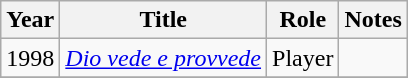<table class = "wikitable sortable">
<tr>
<th>Year</th>
<th>Title</th>
<th>Role</th>
<th class = "unsortable">Notes</th>
</tr>
<tr>
<td>1998</td>
<td><em><a href='#'>Dio vede e provvede</a></em></td>
<td>Player</td>
<td></td>
</tr>
<tr>
</tr>
</table>
